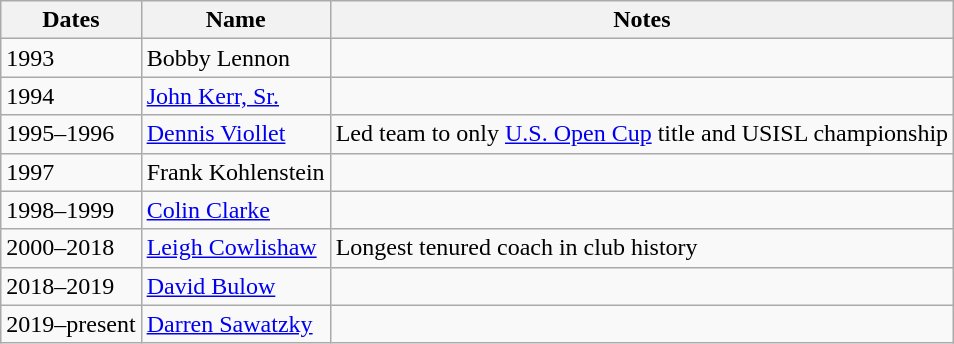<table class="wikitable">
<tr>
<th>Dates</th>
<th>Name</th>
<th>Notes</th>
</tr>
<tr>
<td>1993</td>
<td> Bobby Lennon</td>
<td></td>
</tr>
<tr>
<td>1994</td>
<td> <a href='#'>John Kerr, Sr.</a></td>
<td></td>
</tr>
<tr>
<td>1995–1996</td>
<td> <a href='#'>Dennis Viollet</a></td>
<td>Led team to only <a href='#'>U.S. Open Cup</a> title and USISL championship</td>
</tr>
<tr>
<td>1997</td>
<td> Frank Kohlenstein</td>
<td></td>
</tr>
<tr>
<td>1998–1999</td>
<td> <a href='#'>Colin Clarke</a></td>
<td></td>
</tr>
<tr>
<td>2000–2018</td>
<td> <a href='#'>Leigh Cowlishaw</a></td>
<td>Longest tenured coach in club history</td>
</tr>
<tr>
<td>2018–2019</td>
<td> <a href='#'>David Bulow</a></td>
<td></td>
</tr>
<tr>
<td>2019–present</td>
<td> <a href='#'>Darren Sawatzky</a></td>
<td></td>
</tr>
</table>
